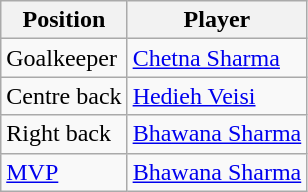<table class="wikitable">
<tr>
<th>Position</th>
<th>Player</th>
</tr>
<tr>
<td>Goalkeeper</td>
<td> <a href='#'>Chetna Sharma</a></td>
</tr>
<tr>
<td>Centre back</td>
<td> <a href='#'>Hedieh Veisi</a></td>
</tr>
<tr>
<td>Right back</td>
<td> <a href='#'>Bhawana Sharma</a></td>
</tr>
<tr>
<td><a href='#'>MVP</a></td>
<td> <a href='#'>Bhawana Sharma</a></td>
</tr>
</table>
